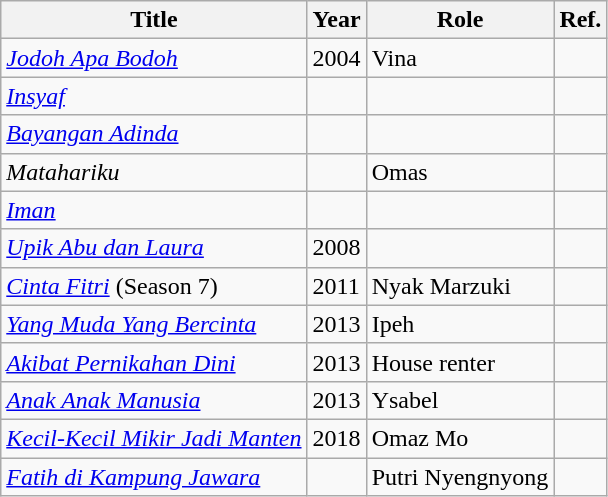<table class="wikitable">
<tr>
<th>Title</th>
<th>Year</th>
<th>Role</th>
<th>Ref.</th>
</tr>
<tr>
<td><em><a href='#'>Jodoh Apa Bodoh</a></em></td>
<td>2004</td>
<td>Vina</td>
<td></td>
</tr>
<tr>
<td><em><a href='#'>Insyaf</a></em></td>
<td></td>
<td></td>
<td></td>
</tr>
<tr>
<td><em><a href='#'>Bayangan Adinda</a></em></td>
<td></td>
<td></td>
<td></td>
</tr>
<tr>
<td><em>Matahariku</em></td>
<td></td>
<td>Omas</td>
<td></td>
</tr>
<tr>
<td><em><a href='#'>Iman</a></em></td>
<td></td>
<td></td>
<td></td>
</tr>
<tr>
<td><em><a href='#'>Upik Abu dan Laura</a></em></td>
<td>2008</td>
<td></td>
<td></td>
</tr>
<tr>
<td><em><a href='#'>Cinta Fitri</a></em> (Season 7)</td>
<td>2011</td>
<td>Nyak Marzuki</td>
<td></td>
</tr>
<tr>
<td><em><a href='#'>Yang Muda Yang Bercinta</a></em></td>
<td>2013</td>
<td>Ipeh</td>
<td></td>
</tr>
<tr>
<td><em><a href='#'>Akibat Pernikahan Dini</a></em></td>
<td>2013</td>
<td>House renter</td>
<td></td>
</tr>
<tr>
<td><em><a href='#'>Anak Anak Manusia</a></em></td>
<td>2013</td>
<td>Ysabel</td>
<td></td>
</tr>
<tr>
<td><em><a href='#'>Kecil-Kecil Mikir Jadi Manten</a></em></td>
<td>2018</td>
<td>Omaz Mo</td>
<td></td>
</tr>
<tr>
<td><em><a href='#'>Fatih di Kampung Jawara</a></em></td>
<td></td>
<td>Putri Nyengnyong</td>
<td></td>
</tr>
</table>
